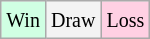<table class="wikitable">
<tr>
<td style="background-color: #d0ffe3;"><small>Win</small></td>
<td style="background-color: #f3f3f3;"><small>Draw</small></td>
<td style="background-color: #ffd0e3;"><small>Loss</small></td>
</tr>
</table>
